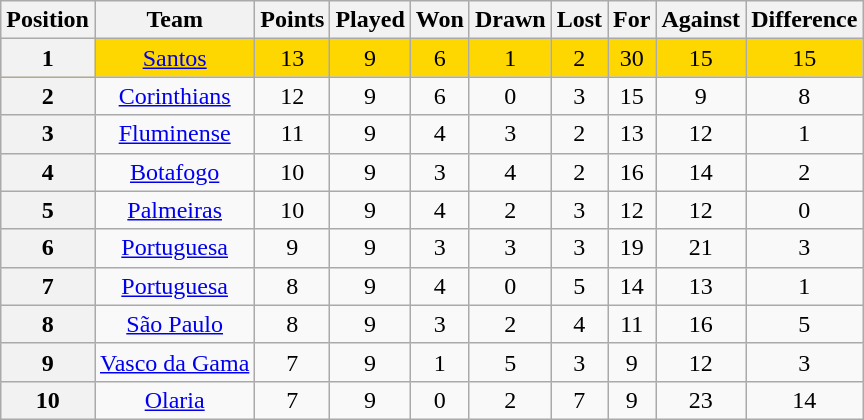<table class="wikitable" style="text-align:center">
<tr>
<th>Position</th>
<th>Team</th>
<th>Points</th>
<th>Played</th>
<th>Won</th>
<th>Drawn</th>
<th>Lost</th>
<th>For</th>
<th>Against</th>
<th>Difference</th>
</tr>
<tr style="background: gold;">
<th>1</th>
<td><a href='#'>Santos</a></td>
<td>13</td>
<td>9</td>
<td>6</td>
<td>1</td>
<td>2</td>
<td>30</td>
<td>15</td>
<td>15</td>
</tr>
<tr>
<th>2</th>
<td><a href='#'>Corinthians</a></td>
<td>12</td>
<td>9</td>
<td>6</td>
<td>0</td>
<td>3</td>
<td>15</td>
<td>9</td>
<td>8</td>
</tr>
<tr>
<th>3</th>
<td><a href='#'>Fluminense</a></td>
<td>11</td>
<td>9</td>
<td>4</td>
<td>3</td>
<td>2</td>
<td>13</td>
<td>12</td>
<td>1</td>
</tr>
<tr>
<th>4</th>
<td><a href='#'>Botafogo</a></td>
<td>10</td>
<td>9</td>
<td>3</td>
<td>4</td>
<td>2</td>
<td>16</td>
<td>14</td>
<td>2</td>
</tr>
<tr>
<th>5</th>
<td><a href='#'>Palmeiras</a></td>
<td>10</td>
<td>9</td>
<td>4</td>
<td>2</td>
<td>3</td>
<td>12</td>
<td>12</td>
<td>0</td>
</tr>
<tr>
<th>6</th>
<td><a href='#'>Portuguesa</a></td>
<td>9</td>
<td>9</td>
<td>3</td>
<td>3</td>
<td>3</td>
<td>19</td>
<td>21</td>
<td>3</td>
</tr>
<tr>
<th>7</th>
<td><a href='#'>Portuguesa</a></td>
<td>8</td>
<td>9</td>
<td>4</td>
<td>0</td>
<td>5</td>
<td>14</td>
<td>13</td>
<td>1</td>
</tr>
<tr>
<th>8</th>
<td><a href='#'>São Paulo</a></td>
<td>8</td>
<td>9</td>
<td>3</td>
<td>2</td>
<td>4</td>
<td>11</td>
<td>16</td>
<td>5</td>
</tr>
<tr>
<th>9</th>
<td><a href='#'>Vasco da Gama</a></td>
<td>7</td>
<td>9</td>
<td>1</td>
<td>5</td>
<td>3</td>
<td>9</td>
<td>12</td>
<td>3</td>
</tr>
<tr>
<th>10</th>
<td><a href='#'>Olaria</a></td>
<td>7</td>
<td>9</td>
<td>0</td>
<td>2</td>
<td>7</td>
<td>9</td>
<td>23</td>
<td>14</td>
</tr>
</table>
